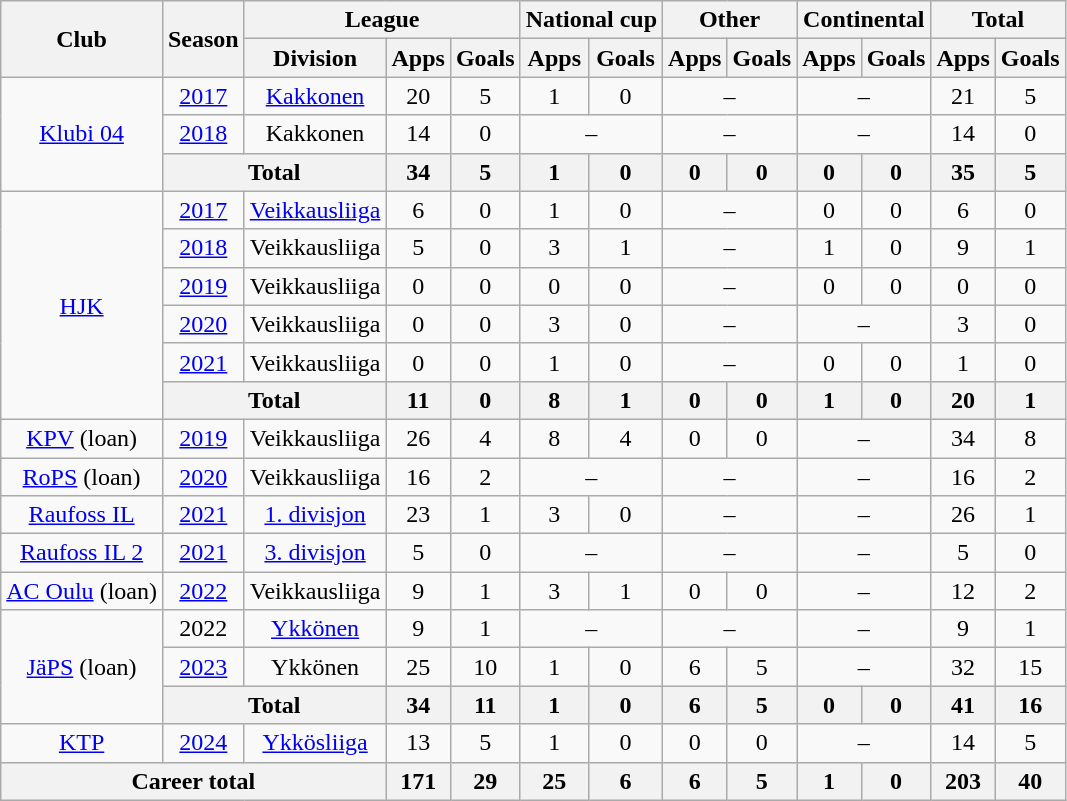<table class="wikitable" style="text-align:center">
<tr>
<th rowspan="2">Club</th>
<th rowspan="2">Season</th>
<th colspan="3">League</th>
<th colspan="2">National cup</th>
<th colspan="2">Other</th>
<th colspan="2">Continental</th>
<th colspan="2">Total</th>
</tr>
<tr>
<th>Division</th>
<th>Apps</th>
<th>Goals</th>
<th>Apps</th>
<th>Goals</th>
<th>Apps</th>
<th>Goals</th>
<th>Apps</th>
<th>Goals</th>
<th>Apps</th>
<th>Goals</th>
</tr>
<tr>
<td rowspan="3"><a href='#'>Klubi 04</a></td>
<td><a href='#'>2017</a></td>
<td><a href='#'>Kakkonen</a></td>
<td>20</td>
<td>5</td>
<td>1</td>
<td>0</td>
<td colspan="2">–</td>
<td colspan="2">–</td>
<td>21</td>
<td>5</td>
</tr>
<tr>
<td><a href='#'>2018</a></td>
<td>Kakkonen</td>
<td>14</td>
<td>0</td>
<td colspan="2">–</td>
<td colspan="2">–</td>
<td colspan="2">–</td>
<td>14</td>
<td>0</td>
</tr>
<tr>
<th colspan="2">Total</th>
<th>34</th>
<th>5</th>
<th>1</th>
<th>0</th>
<th>0</th>
<th>0</th>
<th>0</th>
<th>0</th>
<th>35</th>
<th>5</th>
</tr>
<tr>
<td rowspan="6"><a href='#'>HJK</a></td>
<td><a href='#'>2017</a></td>
<td><a href='#'>Veikkausliiga</a></td>
<td>6</td>
<td>0</td>
<td>1</td>
<td>0</td>
<td colspan="2">–</td>
<td>0</td>
<td>0</td>
<td>6</td>
<td>0</td>
</tr>
<tr>
<td><a href='#'>2018</a></td>
<td>Veikkausliiga</td>
<td>5</td>
<td>0</td>
<td>3</td>
<td>1</td>
<td colspan="2">–</td>
<td>1</td>
<td>0</td>
<td>9</td>
<td>1</td>
</tr>
<tr>
<td><a href='#'>2019</a></td>
<td>Veikkausliiga</td>
<td>0</td>
<td>0</td>
<td>0</td>
<td>0</td>
<td colspan="2">–</td>
<td>0</td>
<td>0</td>
<td>0</td>
<td>0</td>
</tr>
<tr>
<td><a href='#'>2020</a></td>
<td>Veikkausliiga</td>
<td>0</td>
<td>0</td>
<td>3</td>
<td>0</td>
<td colspan="2">–</td>
<td colspan="2">–</td>
<td>3</td>
<td>0</td>
</tr>
<tr>
<td><a href='#'>2021</a></td>
<td>Veikkausliiga</td>
<td>0</td>
<td>0</td>
<td>1</td>
<td>0</td>
<td colspan="2">–</td>
<td>0</td>
<td>0</td>
<td>1</td>
<td>0</td>
</tr>
<tr>
<th colspan="2">Total</th>
<th>11</th>
<th>0</th>
<th>8</th>
<th>1</th>
<th>0</th>
<th>0</th>
<th>1</th>
<th>0</th>
<th>20</th>
<th>1</th>
</tr>
<tr>
<td><a href='#'>KPV</a> (loan)</td>
<td><a href='#'>2019</a></td>
<td>Veikkausliiga</td>
<td>26</td>
<td>4</td>
<td>8</td>
<td>4</td>
<td>0</td>
<td>0</td>
<td colspan="2">–</td>
<td>34</td>
<td>8</td>
</tr>
<tr>
<td><a href='#'>RoPS</a> (loan)</td>
<td><a href='#'>2020</a></td>
<td>Veikkausliiga</td>
<td>16</td>
<td>2</td>
<td colspan="2">–</td>
<td colspan="2">–</td>
<td colspan="2">–</td>
<td>16</td>
<td>2</td>
</tr>
<tr>
<td><a href='#'>Raufoss IL</a></td>
<td><a href='#'>2021</a></td>
<td><a href='#'>1. divisjon</a></td>
<td>23</td>
<td>1</td>
<td>3</td>
<td>0</td>
<td colspan="2">–</td>
<td colspan="2">–</td>
<td>26</td>
<td>1</td>
</tr>
<tr>
<td><a href='#'>Raufoss IL 2</a></td>
<td><a href='#'>2021</a></td>
<td><a href='#'>3. divisjon</a></td>
<td>5</td>
<td>0</td>
<td colspan="2">–</td>
<td colspan="2">–</td>
<td colspan="2">–</td>
<td>5</td>
<td>0</td>
</tr>
<tr>
<td><a href='#'>AC Oulu</a> (loan)</td>
<td><a href='#'>2022</a></td>
<td>Veikkausliiga</td>
<td>9</td>
<td>1</td>
<td>3</td>
<td>1</td>
<td>0</td>
<td>0</td>
<td colspan="2">–</td>
<td>12</td>
<td>2</td>
</tr>
<tr>
<td rowspan="3"><a href='#'>JäPS</a> (loan)</td>
<td>2022</td>
<td><a href='#'>Ykkönen</a></td>
<td>9</td>
<td>1</td>
<td colspan="2">–</td>
<td colspan="2">–</td>
<td colspan="2">–</td>
<td>9</td>
<td>1</td>
</tr>
<tr>
<td><a href='#'>2023</a></td>
<td>Ykkönen</td>
<td>25</td>
<td>10</td>
<td>1</td>
<td>0</td>
<td>6</td>
<td>5</td>
<td colspan="2">–</td>
<td>32</td>
<td>15</td>
</tr>
<tr>
<th colspan="2">Total</th>
<th>34</th>
<th>11</th>
<th>1</th>
<th>0</th>
<th>6</th>
<th>5</th>
<th>0</th>
<th>0</th>
<th>41</th>
<th>16</th>
</tr>
<tr>
<td><a href='#'>KTP</a></td>
<td><a href='#'>2024</a></td>
<td><a href='#'>Ykkösliiga</a></td>
<td>13</td>
<td>5</td>
<td>1</td>
<td>0</td>
<td>0</td>
<td>0</td>
<td colspan="2">–</td>
<td>14</td>
<td>5</td>
</tr>
<tr>
<th colspan="3">Career total</th>
<th>171</th>
<th>29</th>
<th>25</th>
<th>6</th>
<th>6</th>
<th>5</th>
<th>1</th>
<th>0</th>
<th>203</th>
<th>40</th>
</tr>
</table>
